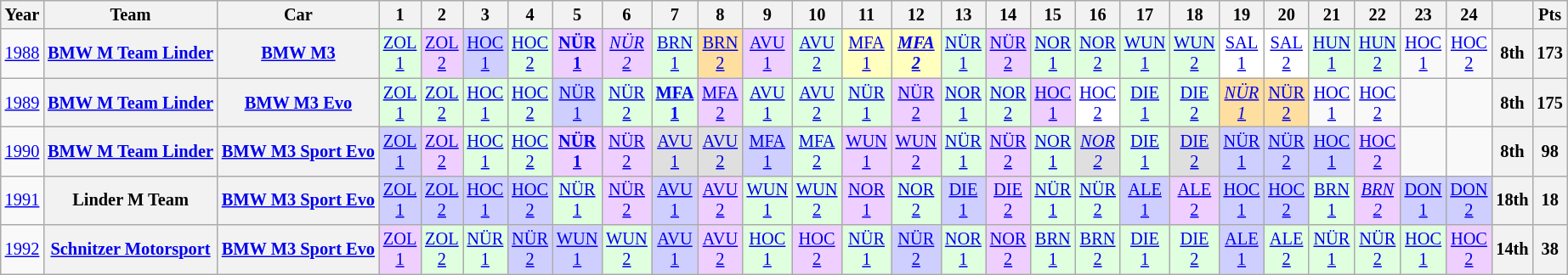<table class="wikitable" border="1" style="text-align:center; font-size:85%;">
<tr>
<th>Year</th>
<th>Team</th>
<th>Car</th>
<th>1</th>
<th>2</th>
<th>3</th>
<th>4</th>
<th>5</th>
<th>6</th>
<th>7</th>
<th>8</th>
<th>9</th>
<th>10</th>
<th>11</th>
<th>12</th>
<th>13</th>
<th>14</th>
<th>15</th>
<th>16</th>
<th>17</th>
<th>18</th>
<th>19</th>
<th>20</th>
<th>21</th>
<th>22</th>
<th>23</th>
<th>24</th>
<th></th>
<th>Pts</th>
</tr>
<tr>
<td><a href='#'>1988</a></td>
<th><a href='#'>BMW M Team Linder</a></th>
<th><a href='#'>BMW M3</a></th>
<td style="background:#DFFFDF;"><a href='#'>ZOL<br>1</a><br></td>
<td style="background:#EFCFFF;"><a href='#'>ZOL<br>2</a><br></td>
<td style="background:#CFCFFF;"><a href='#'>HOC<br>1</a><br></td>
<td style="background:#DFFFDF;"><a href='#'>HOC<br>2</a><br></td>
<td style="background:#EFCFFF;"><strong><a href='#'>NÜR<br>1</a></strong><br></td>
<td style="background:#EFCFFF;"><em><a href='#'>NÜR<br>2</a></em><br></td>
<td style="background:#DFFFDF;"><a href='#'>BRN<br>1</a><br></td>
<td style="background:#FFDF9F;"><a href='#'>BRN<br>2</a><br></td>
<td style="background:#EFCFFF;"><a href='#'>AVU<br>1</a><br></td>
<td style="background:#DFFFDF;"><a href='#'>AVU<br>2</a><br></td>
<td style="background:#FFFFBF;"><a href='#'>MFA<br>1</a><br></td>
<td style="background:#FFFFBF;"><strong><em><a href='#'>MFA<br>2</a></em></strong><br></td>
<td style="background:#DFFFDF;"><a href='#'>NÜR<br>1</a><br></td>
<td style="background:#EFCFFF;"><a href='#'>NÜR<br>2</a><br></td>
<td style="background:#DFFFDF;"><a href='#'>NOR<br>1</a><br></td>
<td style="background:#DFFFDF;"><a href='#'>NOR<br>2</a><br></td>
<td style="background:#DFFFDF;"><a href='#'>WUN<br>1</a><br></td>
<td style="background:#DFFFDF;"><a href='#'>WUN<br>2</a><br></td>
<td style="background:#FFFFFF;"><a href='#'>SAL<br>1</a><br></td>
<td style="background:#FFFFFF;"><a href='#'>SAL<br>2</a><br></td>
<td style="background:#DFFFDF;"><a href='#'>HUN<br>1</a><br></td>
<td style="background:#DFFFDF;"><a href='#'>HUN<br>2</a><br></td>
<td><a href='#'>HOC<br>1</a></td>
<td><a href='#'>HOC<br>2</a></td>
<th>8th</th>
<th>173</th>
</tr>
<tr>
<td><a href='#'>1989</a></td>
<th><a href='#'>BMW M Team Linder</a></th>
<th><a href='#'>BMW M3 Evo</a></th>
<td style="background:#DFFFDF;"><a href='#'>ZOL<br>1</a><br></td>
<td style="background:#DFFFDF;"><a href='#'>ZOL<br>2</a><br></td>
<td style="background:#DFFFDF;"><a href='#'>HOC<br>1</a><br></td>
<td style="background:#DFFFDF;"><a href='#'>HOC<br>2</a><br></td>
<td style="background:#CFCFFF;"><a href='#'>NÜR<br>1</a><br></td>
<td style="background:#DFFFDF;"><a href='#'>NÜR<br>2</a><br></td>
<td style="background:#DFFFDF;"><strong><a href='#'>MFA<br>1</a></strong><br></td>
<td style="background:#EFCFFF;"><a href='#'>MFA<br>2</a><br></td>
<td style="background:#DFFFDF;"><a href='#'>AVU<br>1</a><br></td>
<td style="background:#DFFFDF;"><a href='#'>AVU<br>2</a><br></td>
<td style="background:#DFFFDF;"><a href='#'>NÜR<br>1</a><br></td>
<td style="background:#EFCFFF;"><a href='#'>NÜR<br>2</a><br></td>
<td style="background:#DFFFDF;"><a href='#'>NOR<br>1</a><br></td>
<td style="background:#DFFFDF;"><a href='#'>NOR<br>2</a><br></td>
<td style="background:#EFCFFF;"><a href='#'>HOC<br>1</a><br></td>
<td style="background:#FFFFFF;"><a href='#'>HOC<br>2</a><br></td>
<td style="background:#DFFFDF;"><a href='#'>DIE<br>1</a><br></td>
<td style="background:#DFFFDF;"><a href='#'>DIE<br>2</a><br></td>
<td style="background:#FFDF9F;"><em><a href='#'>NÜR<br>1</a></em><br></td>
<td style="background:#FFDF9F;"><a href='#'>NÜR<br>2</a><br></td>
<td><a href='#'>HOC<br>1</a></td>
<td><a href='#'>HOC<br>2</a></td>
<td></td>
<td></td>
<th>8th</th>
<th>175</th>
</tr>
<tr>
<td><a href='#'>1990</a></td>
<th><a href='#'>BMW M Team Linder</a></th>
<th><a href='#'>BMW M3 Sport Evo</a></th>
<td style="background:#CFCFFF;"><a href='#'>ZOL<br>1</a><br></td>
<td style="background:#EFCFFF;"><a href='#'>ZOL<br>2</a><br></td>
<td style="background:#DFFFDF;"><a href='#'>HOC<br>1</a><br></td>
<td style="background:#DFFFDF;"><a href='#'>HOC<br>2</a><br></td>
<td style="background:#EFCFFF;"><strong><a href='#'>NÜR<br>1</a></strong><br></td>
<td style="background:#EFCFFF;"><a href='#'>NÜR<br>2</a><br></td>
<td style="background:#DFDFDF;"><a href='#'>AVU<br>1</a><br></td>
<td style="background:#DFDFDF;"><a href='#'>AVU<br>2</a><br></td>
<td style="background:#CFCFFF;"><a href='#'>MFA<br>1</a><br></td>
<td style="background:#DFFFDF;"><a href='#'>MFA<br>2</a><br></td>
<td style="background:#EFCFFF;"><a href='#'>WUN<br>1</a><br></td>
<td style="background:#EFCFFF;"><a href='#'>WUN<br>2</a><br></td>
<td style="background:#DFFFDF;"><a href='#'>NÜR<br>1</a><br></td>
<td style="background:#EFCFFF;"><a href='#'>NÜR<br>2</a><br></td>
<td style="background:#DFFFDF;"><a href='#'>NOR<br>1</a><br></td>
<td style="background:#DFDFDF;"><em><a href='#'>NOR<br>2</a></em><br></td>
<td style="background:#DFFFDF;"><a href='#'>DIE<br>1</a><br></td>
<td style="background:#DFDFDF;"><a href='#'>DIE<br>2</a><br></td>
<td style="background:#CFCFFF;"><a href='#'>NÜR<br>1</a><br></td>
<td style="background:#CFCFFF;"><a href='#'>NÜR<br>2</a><br></td>
<td style="background:#CFCFFF;"><a href='#'>HOC<br>1</a><br></td>
<td style="background:#EFCFFF;"><a href='#'>HOC<br>2</a><br></td>
<td></td>
<td></td>
<th>8th</th>
<th>98</th>
</tr>
<tr>
<td><a href='#'>1991</a></td>
<th>Linder M Team</th>
<th><a href='#'>BMW M3 Sport Evo</a></th>
<td style="background:#CFCFFF;"><a href='#'>ZOL<br>1</a><br></td>
<td style="background:#CFCFFF;"><a href='#'>ZOL<br>2</a><br></td>
<td style="background:#CFCFFF;"><a href='#'>HOC<br>1</a><br></td>
<td style="background:#CFCFFF;"><a href='#'>HOC<br>2</a><br></td>
<td style="background:#DFFFDF;"><a href='#'>NÜR<br>1</a><br></td>
<td style="background:#EFCFFF;"><a href='#'>NÜR<br>2</a><br></td>
<td style="background:#CFCFFF;"><a href='#'>AVU<br>1</a><br></td>
<td style="background:#EFCFFF;"><a href='#'>AVU<br>2</a><br></td>
<td style="background:#DFFFDF;"><a href='#'>WUN<br>1</a><br></td>
<td style="background:#DFFFDF;"><a href='#'>WUN<br>2</a><br></td>
<td style="background:#EFCFFF;"><a href='#'>NOR<br>1</a><br></td>
<td style="background:#DFFFDF;"><a href='#'>NOR<br>2</a><br></td>
<td style="background:#CFCFFF;"><a href='#'>DIE<br>1</a><br></td>
<td style="background:#EFCFFF;"><a href='#'>DIE<br>2</a><br></td>
<td style="background:#DFFFDF;"><a href='#'>NÜR<br>1</a><br></td>
<td style="background:#DFFFDF;"><a href='#'>NÜR<br>2</a><br></td>
<td style="background:#CFCFFF;"><a href='#'>ALE<br>1</a><br></td>
<td style="background:#EFCFFF;"><a href='#'>ALE<br>2</a><br></td>
<td style="background:#CFCFFF;"><a href='#'>HOC<br>1</a><br></td>
<td style="background:#CFCFFF;"><a href='#'>HOC<br>2</a><br></td>
<td style="background:#DFFFDF;"><a href='#'>BRN<br>1</a><br></td>
<td style="background:#EFCFFF;"><em><a href='#'>BRN<br>2</a></em><br></td>
<td style="background:#CFCFFF;"><a href='#'>DON<br>1</a><br></td>
<td style="background:#CFCFFF;"><a href='#'>DON<br>2</a><br></td>
<th>18th</th>
<th>18</th>
</tr>
<tr>
<td><a href='#'>1992</a></td>
<th><a href='#'>Schnitzer Motorsport</a></th>
<th><a href='#'>BMW M3 Sport Evo</a></th>
<td style="background:#EFCFFF;"><a href='#'>ZOL<br>1</a><br></td>
<td style="background:#DFFFDF;"><a href='#'>ZOL<br>2</a><br></td>
<td style="background:#DFFFDF;"><a href='#'>NÜR<br>1</a><br></td>
<td style="background:#CFCFFF;"><a href='#'>NÜR<br>2</a><br></td>
<td style="background:#CFCFFF;"><a href='#'>WUN<br>1</a><br></td>
<td style="background:#DFFFDF;"><a href='#'>WUN<br>2</a><br></td>
<td style="background:#CFCFFF;"><a href='#'>AVU<br>1</a><br></td>
<td style="background:#EFCFFF;"><a href='#'>AVU<br>2</a><br></td>
<td style="background:#DFFFDF;"><a href='#'>HOC<br>1</a><br></td>
<td style="background:#EFCFFF;"><a href='#'>HOC<br>2</a><br></td>
<td style="background:#DFFFDF;"><a href='#'>NÜR<br>1</a><br></td>
<td style="background:#CFCFFF;"><a href='#'>NÜR<br>2</a><br></td>
<td style="background:#DFFFDF;"><a href='#'>NOR<br>1</a><br></td>
<td style="background:#EFCFFF;"><a href='#'>NOR<br>2</a><br></td>
<td style="background:#DFFFDF;"><a href='#'>BRN<br>1</a><br></td>
<td style="background:#DFFFDF;"><a href='#'>BRN<br>2</a><br></td>
<td style="background:#DFFFDF;"><a href='#'>DIE<br>1</a><br></td>
<td style="background:#DFFFDF;"><a href='#'>DIE<br>2</a><br></td>
<td style="background:#CFCFFF;"><a href='#'>ALE<br>1</a><br></td>
<td style="background:#DFFFDF;"><a href='#'>ALE<br>2</a><br></td>
<td style="background:#DFFFDF;"><a href='#'>NÜR<br>1</a><br></td>
<td style="background:#DFFFDF;"><a href='#'>NÜR<br>2</a><br></td>
<td style="background:#DFFFDF;"><a href='#'>HOC<br>1</a><br></td>
<td style="background:#EFCFFF;"><a href='#'>HOC<br>2</a><br></td>
<th>14th</th>
<th>38</th>
</tr>
</table>
